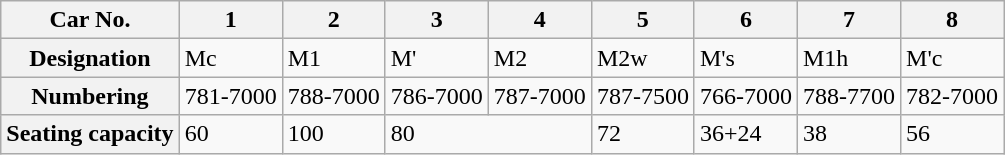<table class="wikitable">
<tr>
<th>Car No.</th>
<th>1</th>
<th>2</th>
<th>3</th>
<th>4</th>
<th>5</th>
<th>6</th>
<th>7</th>
<th>8</th>
</tr>
<tr>
<th>Designation</th>
<td>Mc</td>
<td>M1</td>
<td>M'</td>
<td>M2</td>
<td>M2w</td>
<td>M's</td>
<td>M1h</td>
<td>M'c</td>
</tr>
<tr>
<th>Numbering</th>
<td>781-7000</td>
<td>788-7000</td>
<td>786-7000</td>
<td>787-7000</td>
<td>787-7500</td>
<td>766-7000</td>
<td>788-7700</td>
<td>782-7000</td>
</tr>
<tr>
<th>Seating capacity</th>
<td>60</td>
<td>100</td>
<td colspan="2">80</td>
<td>72</td>
<td>36+24</td>
<td>38</td>
<td>56</td>
</tr>
</table>
